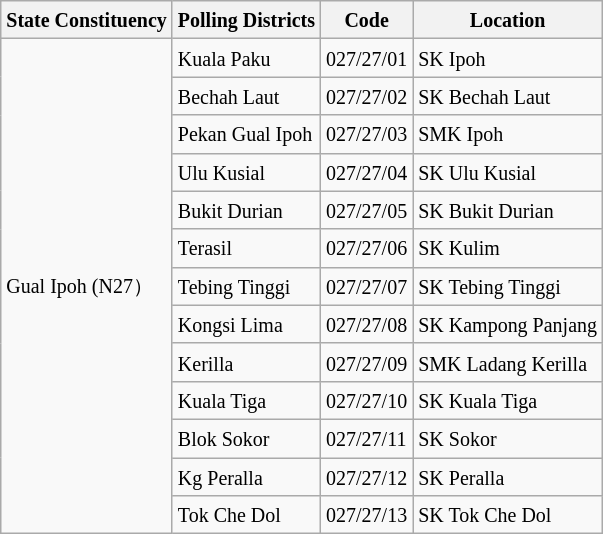<table class="wikitable sortable mw-collapsible">
<tr>
<th><small>State Constituency</small></th>
<th><small>Polling Districts</small></th>
<th><small>Code</small></th>
<th><small>Location</small></th>
</tr>
<tr>
<td rowspan="13"><small>Gual Ipoh (N27）</small></td>
<td><small>Kuala Paku</small></td>
<td><small>027/27/01</small></td>
<td><small>SK Ipoh</small></td>
</tr>
<tr>
<td><small>Bechah Laut</small></td>
<td><small>027/27/02</small></td>
<td><small>SK Bechah Laut</small></td>
</tr>
<tr>
<td><small>Pekan Gual Ipoh</small></td>
<td><small>027/27/03</small></td>
<td><small>SMK Ipoh</small></td>
</tr>
<tr>
<td><small>Ulu Kusial</small></td>
<td><small>027/27/04</small></td>
<td><small>SK Ulu Kusial</small></td>
</tr>
<tr>
<td><small>Bukit Durian</small></td>
<td><small>027/27/05</small></td>
<td><small>SK Bukit Durian</small></td>
</tr>
<tr>
<td><small>Terasil</small></td>
<td><small>027/27/06</small></td>
<td><small>SK Kulim</small></td>
</tr>
<tr>
<td><small>Tebing Tinggi</small></td>
<td><small>027/27/07</small></td>
<td><small>SK Tebing Tinggi</small></td>
</tr>
<tr>
<td><small>Kongsi Lima</small></td>
<td><small>027/27/08</small></td>
<td><small>SK Kampong Panjang</small></td>
</tr>
<tr>
<td><small>Kerilla</small></td>
<td><small>027/27/09</small></td>
<td><small>SMK Ladang Kerilla</small></td>
</tr>
<tr>
<td><small>Kuala Tiga</small></td>
<td><small>027/27/10</small></td>
<td><small>SK Kuala Tiga</small></td>
</tr>
<tr>
<td><small>Blok Sokor</small></td>
<td><small>027/27/11</small></td>
<td><small>SK Sokor</small></td>
</tr>
<tr>
<td><small>Kg Peralla</small></td>
<td><small>027/27/12</small></td>
<td><small>SK Peralla</small></td>
</tr>
<tr>
<td><small>Tok Che Dol</small></td>
<td><small>027/27/13</small></td>
<td><small>SK Tok Che Dol</small></td>
</tr>
</table>
